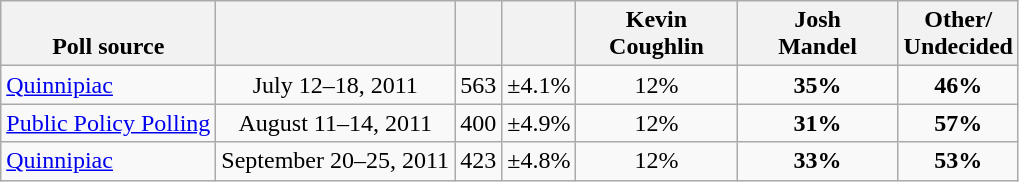<table class="wikitable" style="text-align:center">
<tr valign= bottom>
<th>Poll source</th>
<th></th>
<th></th>
<th></th>
<th style="width:100px;">Kevin<br>Coughlin</th>
<th style="width:100px;">Josh<br>Mandel</th>
<th>Other/<br>Undecided</th>
</tr>
<tr>
<td align=left><a href='#'>Quinnipiac</a></td>
<td>July 12–18, 2011</td>
<td>563</td>
<td>±4.1%</td>
<td>12%</td>
<td><strong>35%</strong></td>
<td><strong>46%</strong></td>
</tr>
<tr>
<td align=left><a href='#'>Public Policy Polling</a></td>
<td>August 11–14, 2011</td>
<td>400</td>
<td>±4.9%</td>
<td>12%</td>
<td><strong>31%</strong></td>
<td><strong>57%</strong></td>
</tr>
<tr>
<td align=left><a href='#'>Quinnipiac</a></td>
<td>September 20–25, 2011</td>
<td>423</td>
<td>±4.8%</td>
<td>12%</td>
<td><strong>33%</strong></td>
<td><strong>53%</strong></td>
</tr>
</table>
